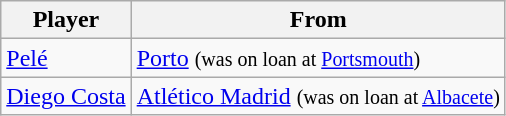<table class="wikitable">
<tr>
<th>Player</th>
<th>From</th>
</tr>
<tr>
<td> <a href='#'>Pelé</a></td>
<td> <a href='#'>Porto</a> <small>(was on loan at  <a href='#'>Portsmouth</a>)</small></td>
</tr>
<tr>
<td> <a href='#'>Diego Costa</a></td>
<td> <a href='#'>Atlético Madrid</a> <small>(was on loan at  <a href='#'>Albacete</a>)</small></td>
</tr>
</table>
